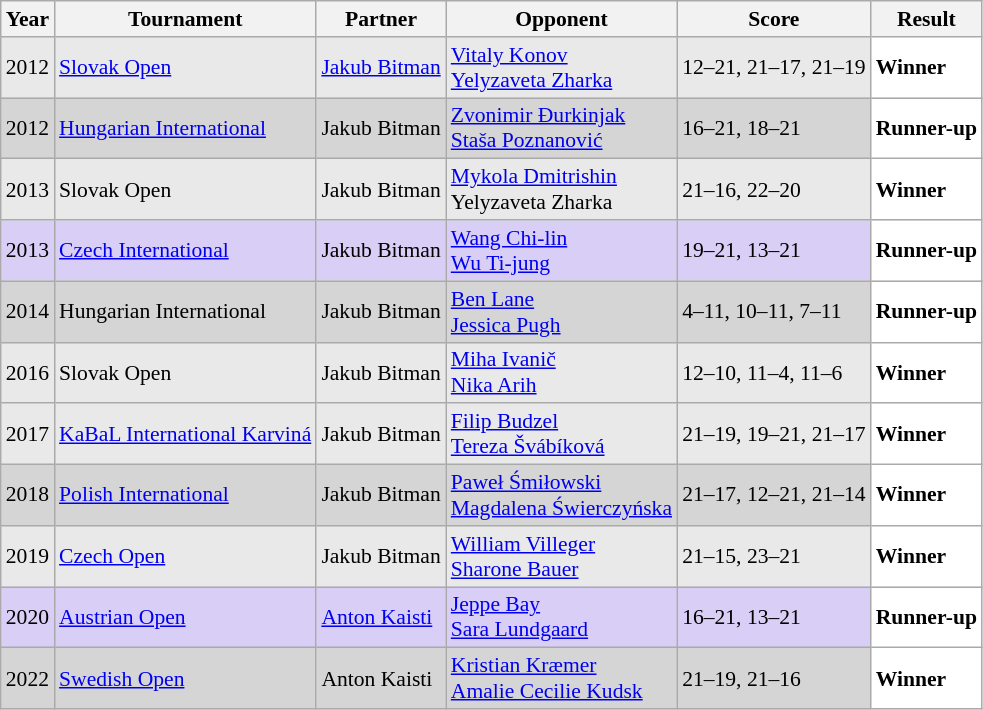<table class="sortable wikitable" style="font-size: 90%;">
<tr>
<th>Year</th>
<th>Tournament</th>
<th>Partner</th>
<th>Opponent</th>
<th>Score</th>
<th>Result</th>
</tr>
<tr style="background:#E9E9E9">
<td align="center">2012</td>
<td align="left"><a href='#'>Slovak Open</a></td>
<td align="left"> <a href='#'>Jakub Bitman</a></td>
<td align="left"> <a href='#'>Vitaly Konov</a><br> <a href='#'>Yelyzaveta Zharka</a></td>
<td align="left">12–21, 21–17, 21–19</td>
<td style="text-align:left; background:white"> <strong>Winner</strong></td>
</tr>
<tr style="background:#D5D5D5">
<td align="center">2012</td>
<td align="left"><a href='#'>Hungarian International</a></td>
<td align="left"> Jakub Bitman</td>
<td align="left"> <a href='#'>Zvonimir Đurkinjak</a><br> <a href='#'>Staša Poznanović</a></td>
<td align="left">16–21, 18–21</td>
<td style="text-align:left; background:white"> <strong>Runner-up</strong></td>
</tr>
<tr style="background:#E9E9E9">
<td align="center">2013</td>
<td align="left">Slovak Open</td>
<td align="left"> Jakub Bitman</td>
<td align="left"> <a href='#'>Mykola Dmitrishin</a><br> Yelyzaveta Zharka</td>
<td align="left">21–16, 22–20</td>
<td style="text-align:left; background:white"> <strong>Winner</strong></td>
</tr>
<tr style="background:#D8CEF6">
<td align="center">2013</td>
<td align="left"><a href='#'>Czech International</a></td>
<td align="left"> Jakub Bitman</td>
<td align="left"> <a href='#'>Wang Chi-lin</a><br> <a href='#'>Wu Ti-jung</a></td>
<td align="left">19–21, 13–21</td>
<td style="text-align:left; background:white"> <strong>Runner-up</strong></td>
</tr>
<tr style="background:#D5D5D5">
<td align="center">2014</td>
<td align="left">Hungarian International</td>
<td align="left"> Jakub Bitman</td>
<td align="left"> <a href='#'>Ben Lane</a><br> <a href='#'>Jessica Pugh</a></td>
<td align="left">4–11, 10–11, 7–11</td>
<td style="text-align:left; background:white"> <strong>Runner-up</strong></td>
</tr>
<tr style="background:#E9E9E9">
<td align="center">2016</td>
<td align="left">Slovak Open</td>
<td align="left"> Jakub Bitman</td>
<td align="left"> <a href='#'>Miha Ivanič</a><br> <a href='#'>Nika Arih</a></td>
<td align="left">12–10, 11–4, 11–6</td>
<td style="text-align:left; background:white"> <strong>Winner</strong></td>
</tr>
<tr style="background:#E9E9E9">
<td align="center">2017</td>
<td align="left"><a href='#'>KaBaL International Karviná</a></td>
<td align="left"> Jakub Bitman</td>
<td align="left"> <a href='#'>Filip Budzel</a><br> <a href='#'>Tereza Švábíková</a></td>
<td align="left">21–19, 19–21, 21–17</td>
<td style="text-align:left; background:white"> <strong>Winner</strong></td>
</tr>
<tr style="background:#D5D5D5">
<td align="center">2018</td>
<td align="left"><a href='#'>Polish International</a></td>
<td align="left"> Jakub Bitman</td>
<td align="left"> <a href='#'>Paweł Śmiłowski</a><br> <a href='#'>Magdalena Świerczyńska</a></td>
<td align="left">21–17, 12–21, 21–14</td>
<td style="text-align:left; background:white"> <strong>Winner</strong></td>
</tr>
<tr style="background:#E9E9E9">
<td align="center">2019</td>
<td align="left"><a href='#'>Czech Open</a></td>
<td align="left"> Jakub Bitman</td>
<td align="left"> <a href='#'>William Villeger</a><br> <a href='#'>Sharone Bauer</a></td>
<td align="left">21–15, 23–21</td>
<td style="text-align:left; background:white"> <strong>Winner</strong></td>
</tr>
<tr style="background:#D8CEF6">
<td align="center">2020</td>
<td align="left"><a href='#'>Austrian Open</a></td>
<td align="left"> <a href='#'>Anton Kaisti</a></td>
<td align="left"> <a href='#'>Jeppe Bay</a><br> <a href='#'>Sara Lundgaard</a></td>
<td align="left">16–21, 13–21</td>
<td style="text-align:left; background:white"> <strong>Runner-up</strong></td>
</tr>
<tr style="background:#D5D5D5">
<td align="center">2022</td>
<td align="left"><a href='#'>Swedish Open</a></td>
<td align="left"> Anton Kaisti</td>
<td align="left"> <a href='#'>Kristian Kræmer</a><br> <a href='#'>Amalie Cecilie Kudsk</a></td>
<td align="left">21–19, 21–16</td>
<td style="text-align:left; background:white"> <strong>Winner</strong></td>
</tr>
</table>
